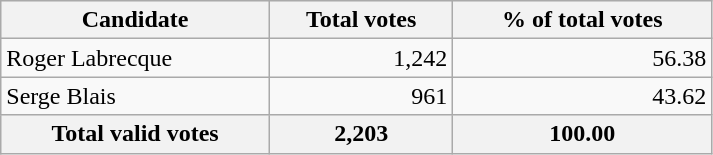<table style="width:475px;" class="wikitable">
<tr bgcolor="#EEEEEE">
<th align="left">Candidate</th>
<th align="right">Total votes</th>
<th align="right">% of total votes</th>
</tr>
<tr>
<td align="left">Roger Labrecque</td>
<td align="right">1,242</td>
<td align="right">56.38</td>
</tr>
<tr>
<td align="left">Serge Blais</td>
<td align="right">961</td>
<td align="right">43.62</td>
</tr>
<tr bgcolor="#EEEEEE">
<th align="left">Total valid votes</th>
<th align="right"><strong>2,203</strong></th>
<th align="right"><strong>100.00</strong></th>
</tr>
</table>
